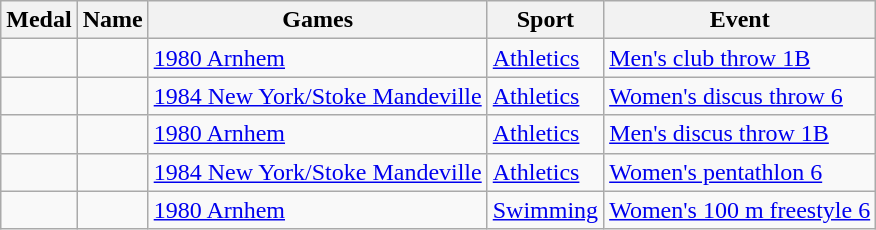<table class="wikitable sortable">
<tr>
<th>Medal</th>
<th>Name</th>
<th>Games</th>
<th>Sport</th>
<th>Event</th>
</tr>
<tr>
<td></td>
<td></td>
<td><a href='#'>1980 Arnhem</a></td>
<td><a href='#'>Athletics</a></td>
<td><a href='#'>Men's club throw 1B</a></td>
</tr>
<tr>
<td></td>
<td></td>
<td><a href='#'>1984 New York/Stoke Mandeville</a></td>
<td><a href='#'>Athletics</a></td>
<td><a href='#'>Women's discus throw 6</a></td>
</tr>
<tr>
<td></td>
<td></td>
<td><a href='#'>1980 Arnhem</a></td>
<td><a href='#'>Athletics</a></td>
<td><a href='#'>Men's discus throw 1B</a></td>
</tr>
<tr>
<td></td>
<td></td>
<td><a href='#'>1984 New York/Stoke Mandeville</a></td>
<td><a href='#'>Athletics</a></td>
<td><a href='#'>Women's pentathlon 6</a></td>
</tr>
<tr>
<td></td>
<td></td>
<td><a href='#'>1980 Arnhem</a></td>
<td><a href='#'>Swimming</a></td>
<td><a href='#'>Women's 100 m freestyle 6</a></td>
</tr>
</table>
